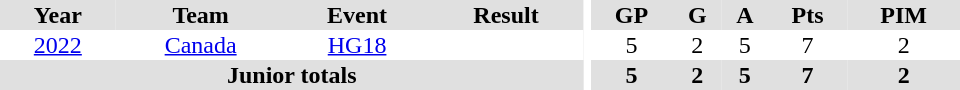<table border="0" cellpadding="1" cellspacing="0" ID="Table3" style="text-align:center; width:40em;">
<tr bgcolor="#e0e0e0">
<th>Year</th>
<th>Team</th>
<th>Event</th>
<th>Result</th>
<th rowspan="99" bgcolor="#ffffff"></th>
<th>GP</th>
<th>G</th>
<th>A</th>
<th>Pts</th>
<th>PIM</th>
</tr>
<tr>
<td><a href='#'>2022</a></td>
<td><a href='#'>Canada</a></td>
<td><a href='#'>HG18</a></td>
<td></td>
<td>5</td>
<td>2</td>
<td>5</td>
<td>7</td>
<td>2</td>
</tr>
<tr bgcolor="#e0e0e0">
<th colspan="4">Junior totals</th>
<th>5</th>
<th>2</th>
<th>5</th>
<th>7</th>
<th>2</th>
</tr>
</table>
